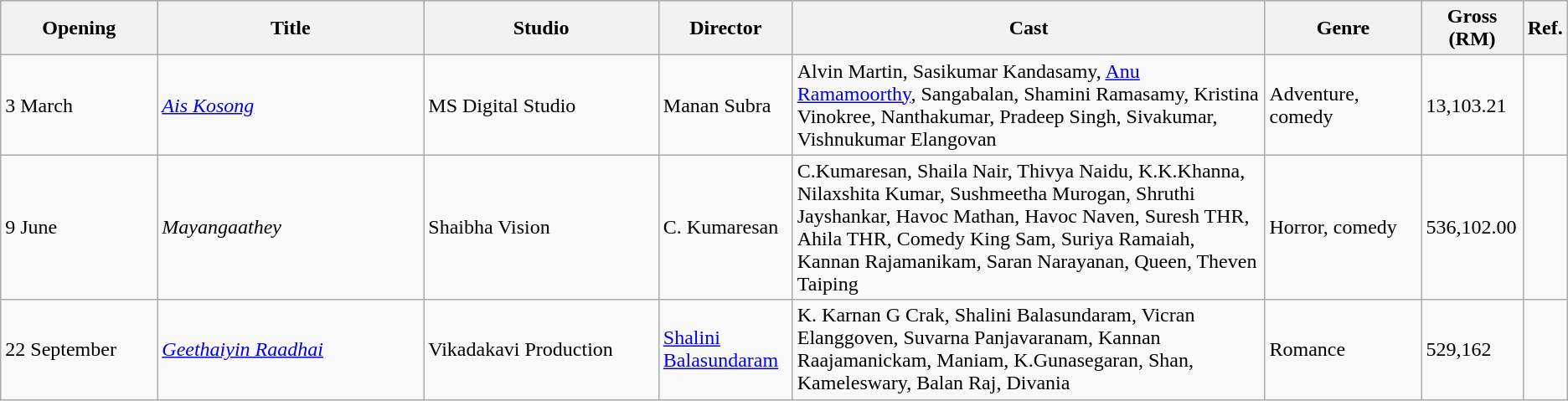<table class="wikitable">
<tr style="background:#b0e0e6; text-align:center;">
<th style="width:10%;">Opening</th>
<th style="width:17%;">Title</th>
<th style="width:15%;">Studio</th>
<th>Director</th>
<th>Cast</th>
<th style="width:10%;">Genre</th>
<th>Gross (RM)</th>
<th>Ref.</th>
</tr>
<tr>
<td>3 March</td>
<td><em><a href='#'>Ais Kosong</a></em></td>
<td>MS Digital Studio</td>
<td>Manan Subra</td>
<td>Alvin Martin, Sasikumar Kandasamy, <a href='#'>Anu Ramamoorthy</a>, Sangabalan, Shamini Ramasamy, Kristina Vinokree, Nanthakumar, Pradeep Singh, Sivakumar, Vishnukumar Elangovan</td>
<td>Adventure, comedy</td>
<td>13,103.21</td>
<td></td>
</tr>
<tr>
<td>9 June</td>
<td><em>Mayangaathey</em></td>
<td>Shaibha Vision</td>
<td>C. Kumaresan</td>
<td>C.Kumaresan, Shaila Nair, Thivya Naidu, K.K.Khanna, Nilaxshita Kumar, Sushmeetha Murogan, Shruthi Jayshankar, Havoc Mathan, Havoc Naven, Suresh THR, Ahila THR, Comedy King Sam, Suriya Ramaiah, Kannan Rajamanikam, Saran Narayanan, Queen, Theven Taiping</td>
<td>Horror, comedy</td>
<td>536,102.00</td>
<td></td>
</tr>
<tr>
<td>22 September</td>
<td><em><a href='#'>Geethaiyin Raadhai</a></em></td>
<td>Vikadakavi Production</td>
<td><a href='#'>Shalini Balasundaram</a></td>
<td>K. Karnan G Crak, Shalini Balasundaram, Vicran Elanggoven, Suvarna Panjavaranam, Kannan Raajamanickam, Maniam, K.Gunasegaran, Shan, Kameleswary, Balan Raj, Divania</td>
<td>Romance</td>
<td>529,162</td>
<td></td>
</tr>
</table>
